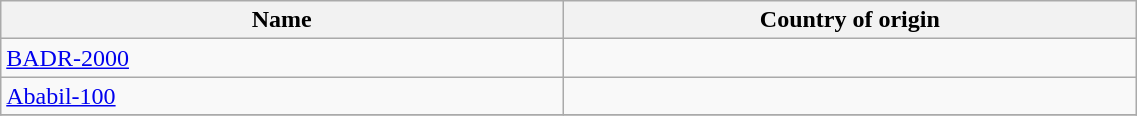<table class="wikitable" border="0" width="60%">
<tr>
<th width="5%">Name</th>
<th width="5%">Country of origin</th>
</tr>
<tr>
<td><a href='#'>BADR-2000</a></td>
<td></td>
</tr>
<tr>
<td><a href='#'>Ababil-100</a></td>
<td></td>
</tr>
<tr>
</tr>
</table>
